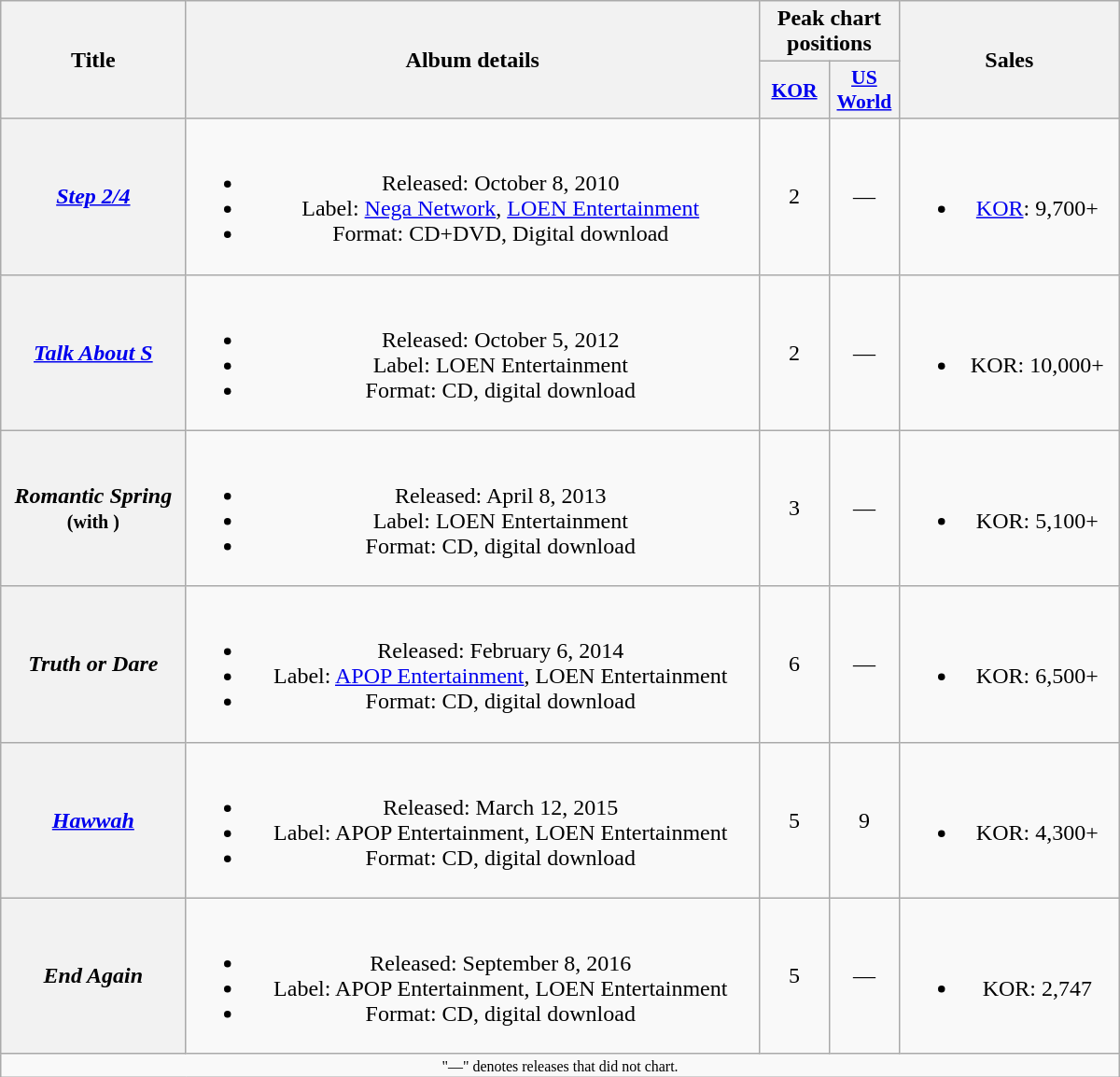<table class="wikitable plainrowheaders" style="text-align:center; width:800px;">
<tr>
<th scope="col" rowspan="2">Title</th>
<th scope="col" rowspan="2">Album details</th>
<th scope="col" colspan="2">Peak chart positions</th>
<th scope="col" rowspan="2">Sales</th>
</tr>
<tr>
<th scope="col" style="width:3em;font-size:90%;"><a href='#'>KOR</a><br></th>
<th scope="col" style="width:3em;font-size:90%;"><a href='#'>US World</a><br></th>
</tr>
<tr>
<th scope="row"><em><a href='#'>Step 2/4</a></em></th>
<td><br><ul><li>Released: October 8, 2010</li><li>Label: <a href='#'>Nega Network</a>, <a href='#'>LOEN Entertainment</a></li><li>Format: CD+DVD, Digital download</li></ul></td>
<td>2</td>
<td>—</td>
<td><br><ul><li><a href='#'>KOR</a>: 9,700+</li></ul></td>
</tr>
<tr>
<th scope="row"><em><a href='#'>Talk About S</a></em></th>
<td><br><ul><li>Released: October 5, 2012</li><li>Label: LOEN Entertainment</li><li>Format: CD, digital download</li></ul></td>
<td>2</td>
<td>—</td>
<td><br><ul><li>KOR: 10,000+</li></ul></td>
</tr>
<tr>
<th scope="row"><em>Romantic Spring</em><br><small>(with )</small></th>
<td><br><ul><li>Released: April 8, 2013</li><li>Label: LOEN Entertainment</li><li>Format: CD, digital download</li></ul></td>
<td>3</td>
<td>—</td>
<td><br><ul><li>KOR: 5,100+</li></ul></td>
</tr>
<tr>
<th scope="row"><em>Truth or Dare</em></th>
<td><br><ul><li>Released: February 6, 2014</li><li>Label: <a href='#'>APOP Entertainment</a>, LOEN Entertainment</li><li>Format: CD, digital download</li></ul></td>
<td>6</td>
<td>—</td>
<td><br><ul><li>KOR: 6,500+</li></ul></td>
</tr>
<tr>
<th scope="row"><em><a href='#'>Hawwah</a></em></th>
<td><br><ul><li>Released: March 12, 2015</li><li>Label: APOP Entertainment, LOEN Entertainment</li><li>Format: CD, digital download</li></ul></td>
<td>5</td>
<td>9</td>
<td><br><ul><li>KOR: 4,300+</li></ul></td>
</tr>
<tr>
<th scope="row"><em>End Again</em></th>
<td><br><ul><li>Released: September 8, 2016</li><li>Label: APOP Entertainment, LOEN Entertainment</li><li>Format: CD, digital download</li></ul></td>
<td>5</td>
<td>—</td>
<td><br><ul><li>KOR: 2,747 </li></ul></td>
</tr>
<tr>
<td colspan="5" style="font-size:8pt;">"—" denotes releases that did not chart.</td>
</tr>
</table>
